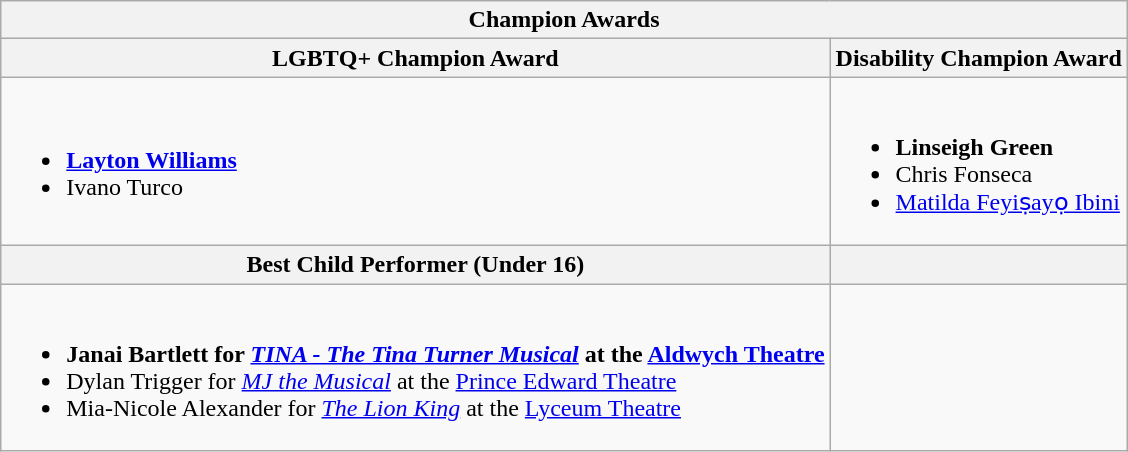<table class="wikitable">
<tr>
<th colspan="2">Champion Awards</th>
</tr>
<tr>
<th>LGBTQ+ Champion Award</th>
<th>Disability Champion Award</th>
</tr>
<tr>
<td><br><ul><li><strong><a href='#'>Layton Williams</a></strong></li><li>Ivano Turco</li></ul></td>
<td><br><ul><li><strong>Linseigh Green</strong></li><li>Chris Fonseca</li><li><a href='#'>Matilda Feyiṣayọ Ibini</a></li></ul></td>
</tr>
<tr>
<th>Best Child Performer (Under 16)</th>
<th></th>
</tr>
<tr>
<td><br><ul><li><strong>Janai Bartlett for <a href='#'><em>TINA - The Tina Turner Musical</em></a> at the <a href='#'>Aldwych Theatre</a></strong></li><li>Dylan Trigger for <em><a href='#'>MJ the Musical</a></em> at the <a href='#'>Prince Edward Theatre</a></li><li>Mia-Nicole Alexander for <em><a href='#'>The Lion King</a></em> at the <a href='#'>Lyceum Theatre</a></li></ul></td>
<td></td>
</tr>
</table>
